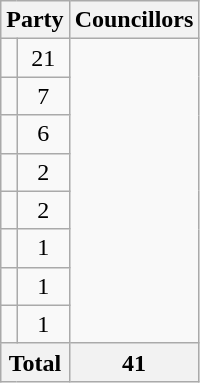<table class="wikitable">
<tr>
<th colspan=2>Party</th>
<th>Councillors</th>
</tr>
<tr>
<td></td>
<td align=center>21</td>
</tr>
<tr>
<td></td>
<td align=center>7</td>
</tr>
<tr>
<td></td>
<td align=center>6</td>
</tr>
<tr>
<td></td>
<td align=center>2</td>
</tr>
<tr>
<td></td>
<td align=center>2</td>
</tr>
<tr>
<td></td>
<td align=center>1</td>
</tr>
<tr>
<td></td>
<td align=center>1</td>
</tr>
<tr>
<td></td>
<td align=center>1</td>
</tr>
<tr>
<th colspan=2>Total</th>
<th align=center>41</th>
</tr>
</table>
